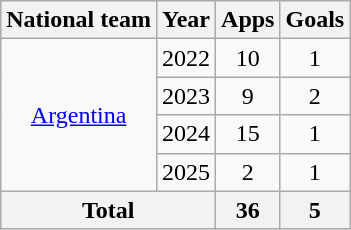<table class="wikitable" style="text-align: center;">
<tr>
<th>National team</th>
<th>Year</th>
<th>Apps</th>
<th>Goals</th>
</tr>
<tr>
<td rowspan="4"><a href='#'>Argentina</a></td>
<td>2022</td>
<td>10</td>
<td>1</td>
</tr>
<tr>
<td>2023</td>
<td>9</td>
<td>2</td>
</tr>
<tr>
<td>2024</td>
<td>15</td>
<td>1</td>
</tr>
<tr>
<td>2025</td>
<td>2</td>
<td>1</td>
</tr>
<tr>
<th colspan="2">Total</th>
<th>36</th>
<th>5</th>
</tr>
</table>
